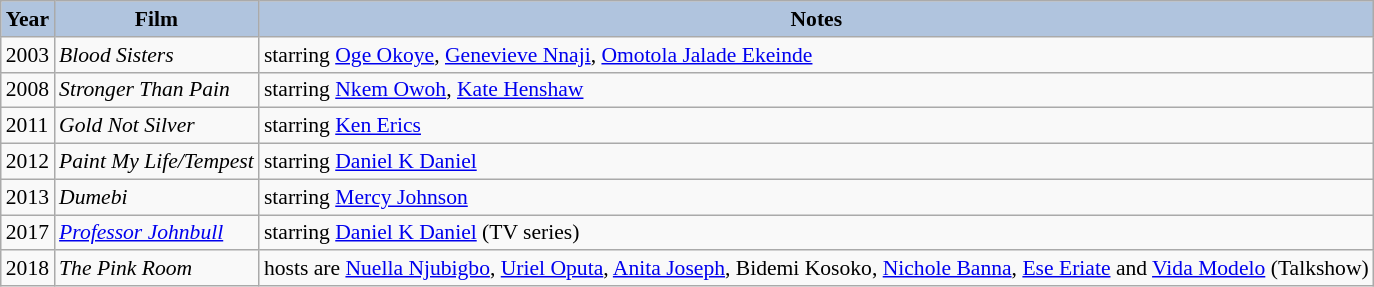<table class="wikitable" style="font-size:90%;">
<tr>
<th style="background:#B0C4DE;">Year</th>
<th style="background:#B0C4DE;">Film</th>
<th style="background:#B0C4DE;">Notes</th>
</tr>
<tr>
<td>2003</td>
<td><em>Blood Sisters</em></td>
<td>starring <a href='#'>Oge Okoye</a>, <a href='#'>Genevieve Nnaji</a>, <a href='#'>Omotola Jalade Ekeinde</a></td>
</tr>
<tr>
<td>2008</td>
<td><em>Stronger Than Pain</em></td>
<td>starring <a href='#'>Nkem Owoh</a>, <a href='#'>Kate Henshaw</a></td>
</tr>
<tr>
<td>2011</td>
<td><em>Gold Not Silver</em></td>
<td>starring <a href='#'>Ken Erics</a></td>
</tr>
<tr>
<td>2012</td>
<td><em>Paint My Life/Tempest</em></td>
<td>starring <a href='#'>Daniel K Daniel</a></td>
</tr>
<tr>
<td>2013</td>
<td><em>Dumebi</em></td>
<td>starring <a href='#'>Mercy Johnson</a></td>
</tr>
<tr>
<td>2017</td>
<td><em><a href='#'>Professor Johnbull</a></em></td>
<td>starring <a href='#'>Daniel K Daniel</a> (TV series)</td>
</tr>
<tr>
<td>2018</td>
<td><em>The Pink Room</em></td>
<td>hosts are <a href='#'>Nuella Njubigbo</a>, <a href='#'>Uriel Oputa</a>, <a href='#'>Anita Joseph</a>, Bidemi Kosoko, <a href='#'>Nichole Banna</a>, <a href='#'>Ese Eriate</a> and <a href='#'>Vida Modelo</a> (Talkshow)</td>
</tr>
</table>
